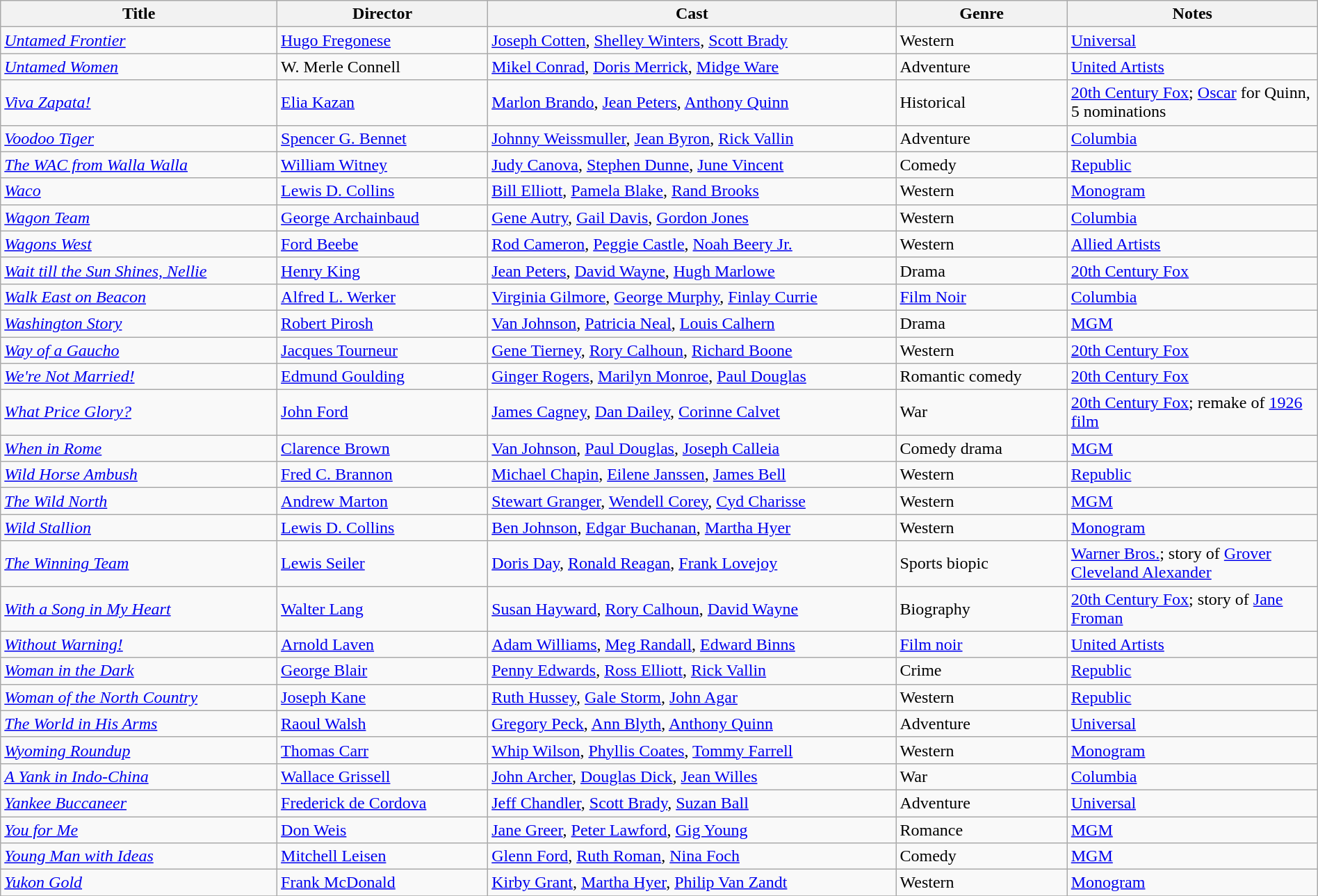<table class="wikitable" style="width:100%;">
<tr>
<th style="width:21%;">Title</th>
<th style="width:16%;">Director</th>
<th style="width:31%;">Cast</th>
<th style="width:13%;">Genre</th>
<th style="width:19%;">Notes</th>
</tr>
<tr>
<td><em><a href='#'>Untamed Frontier</a></em></td>
<td><a href='#'>Hugo Fregonese</a></td>
<td><a href='#'>Joseph Cotten</a>, <a href='#'>Shelley Winters</a>, <a href='#'>Scott Brady</a></td>
<td>Western</td>
<td><a href='#'>Universal</a></td>
</tr>
<tr>
<td><em><a href='#'>Untamed Women</a></em></td>
<td>W. Merle Connell</td>
<td><a href='#'>Mikel Conrad</a>, <a href='#'>Doris Merrick</a>, <a href='#'>Midge Ware</a></td>
<td>Adventure</td>
<td><a href='#'>United Artists</a></td>
</tr>
<tr>
<td><em><a href='#'>Viva Zapata!</a></em></td>
<td><a href='#'>Elia Kazan</a></td>
<td><a href='#'>Marlon Brando</a>, <a href='#'>Jean Peters</a>, <a href='#'>Anthony Quinn</a></td>
<td>Historical</td>
<td><a href='#'>20th Century Fox</a>; <a href='#'>Oscar</a> for Quinn, 5 nominations</td>
</tr>
<tr>
<td><em><a href='#'>Voodoo Tiger</a></em></td>
<td><a href='#'>Spencer G. Bennet</a></td>
<td><a href='#'>Johnny Weissmuller</a>, <a href='#'>Jean Byron</a>, <a href='#'>Rick Vallin</a></td>
<td>Adventure</td>
<td><a href='#'>Columbia</a></td>
</tr>
<tr>
<td><em><a href='#'>The WAC from Walla Walla</a></em></td>
<td><a href='#'>William Witney</a></td>
<td><a href='#'>Judy Canova</a>, <a href='#'>Stephen Dunne</a>, <a href='#'>June Vincent</a></td>
<td>Comedy</td>
<td><a href='#'>Republic</a></td>
</tr>
<tr>
<td><em><a href='#'>Waco</a></em></td>
<td><a href='#'>Lewis D. Collins</a></td>
<td><a href='#'>Bill Elliott</a>, <a href='#'>Pamela Blake</a>, <a href='#'>Rand Brooks</a></td>
<td>Western</td>
<td><a href='#'>Monogram</a></td>
</tr>
<tr>
<td><em><a href='#'>Wagon Team</a></em></td>
<td><a href='#'>George Archainbaud</a></td>
<td><a href='#'>Gene Autry</a>, <a href='#'>Gail Davis</a>, <a href='#'>Gordon Jones</a></td>
<td>Western</td>
<td><a href='#'>Columbia</a></td>
</tr>
<tr>
<td><em><a href='#'>Wagons West</a></em></td>
<td><a href='#'>Ford Beebe</a></td>
<td><a href='#'>Rod Cameron</a>, <a href='#'>Peggie Castle</a>, <a href='#'>Noah Beery Jr.</a></td>
<td>Western</td>
<td><a href='#'>Allied Artists</a></td>
</tr>
<tr>
<td><em><a href='#'>Wait till the Sun Shines, Nellie</a></em></td>
<td><a href='#'>Henry King</a></td>
<td><a href='#'>Jean Peters</a>, <a href='#'>David Wayne</a>, <a href='#'>Hugh Marlowe</a></td>
<td>Drama</td>
<td><a href='#'>20th Century Fox</a></td>
</tr>
<tr>
<td><em><a href='#'>Walk East on Beacon</a></em></td>
<td><a href='#'>Alfred L. Werker</a></td>
<td><a href='#'>Virginia Gilmore</a>, <a href='#'>George Murphy</a>, <a href='#'>Finlay Currie</a></td>
<td><a href='#'>Film Noir</a></td>
<td><a href='#'>Columbia</a></td>
</tr>
<tr>
<td><em><a href='#'>Washington Story</a></em></td>
<td><a href='#'>Robert Pirosh</a></td>
<td><a href='#'>Van Johnson</a>, <a href='#'>Patricia Neal</a>, <a href='#'>Louis Calhern</a></td>
<td>Drama</td>
<td><a href='#'>MGM</a></td>
</tr>
<tr>
<td><em><a href='#'>Way of a Gaucho</a></em></td>
<td><a href='#'>Jacques Tourneur</a></td>
<td><a href='#'>Gene Tierney</a>, <a href='#'>Rory Calhoun</a>, <a href='#'>Richard Boone</a></td>
<td>Western</td>
<td><a href='#'>20th Century Fox</a></td>
</tr>
<tr>
<td><em><a href='#'>We're Not Married!</a></em></td>
<td><a href='#'>Edmund Goulding</a></td>
<td><a href='#'>Ginger Rogers</a>, <a href='#'>Marilyn Monroe</a>, <a href='#'>Paul Douglas</a></td>
<td>Romantic comedy</td>
<td><a href='#'>20th Century Fox</a></td>
</tr>
<tr>
<td><em><a href='#'>What Price Glory?</a></em></td>
<td><a href='#'>John Ford</a></td>
<td><a href='#'>James Cagney</a>, <a href='#'>Dan Dailey</a>, <a href='#'>Corinne Calvet</a></td>
<td>War</td>
<td><a href='#'>20th Century Fox</a>; remake of <a href='#'>1926 film</a></td>
</tr>
<tr>
<td><em><a href='#'>When in Rome</a></em></td>
<td><a href='#'>Clarence Brown</a></td>
<td><a href='#'>Van Johnson</a>, <a href='#'>Paul Douglas</a>, <a href='#'>Joseph Calleia</a></td>
<td>Comedy drama</td>
<td><a href='#'>MGM</a></td>
</tr>
<tr>
<td><em><a href='#'>Wild Horse Ambush</a></em></td>
<td><a href='#'>Fred C. Brannon</a></td>
<td><a href='#'>Michael Chapin</a>, <a href='#'>Eilene Janssen</a>, <a href='#'>James Bell</a></td>
<td>Western</td>
<td><a href='#'>Republic</a></td>
</tr>
<tr>
<td><em><a href='#'>The Wild North</a></em></td>
<td><a href='#'>Andrew Marton</a></td>
<td><a href='#'>Stewart Granger</a>, <a href='#'>Wendell Corey</a>, <a href='#'>Cyd Charisse</a></td>
<td>Western</td>
<td><a href='#'>MGM</a></td>
</tr>
<tr>
<td><em><a href='#'>Wild Stallion</a></em></td>
<td><a href='#'>Lewis D. Collins</a></td>
<td><a href='#'>Ben Johnson</a>, <a href='#'>Edgar Buchanan</a>, <a href='#'>Martha Hyer</a></td>
<td>Western</td>
<td><a href='#'>Monogram</a></td>
</tr>
<tr>
<td><em><a href='#'>The Winning Team</a></em></td>
<td><a href='#'>Lewis Seiler</a></td>
<td><a href='#'>Doris Day</a>, <a href='#'>Ronald Reagan</a>, <a href='#'>Frank Lovejoy</a></td>
<td>Sports biopic</td>
<td><a href='#'>Warner Bros.</a>; story of <a href='#'>Grover Cleveland Alexander</a></td>
</tr>
<tr>
<td><em><a href='#'>With a Song in My Heart</a></em></td>
<td><a href='#'>Walter Lang</a></td>
<td><a href='#'>Susan Hayward</a>, <a href='#'>Rory Calhoun</a>, <a href='#'>David Wayne</a></td>
<td>Biography</td>
<td><a href='#'>20th Century Fox</a>; story of <a href='#'>Jane Froman</a></td>
</tr>
<tr>
<td><em><a href='#'>Without Warning!</a></em></td>
<td><a href='#'>Arnold Laven</a></td>
<td><a href='#'>Adam Williams</a>, <a href='#'>Meg Randall</a>, <a href='#'>Edward Binns</a></td>
<td><a href='#'>Film noir</a></td>
<td><a href='#'>United Artists</a></td>
</tr>
<tr>
<td><em><a href='#'>Woman in the Dark</a></em></td>
<td><a href='#'>George Blair</a></td>
<td><a href='#'>Penny Edwards</a>, <a href='#'>Ross Elliott</a>, <a href='#'>Rick Vallin</a></td>
<td>Crime</td>
<td><a href='#'>Republic</a></td>
</tr>
<tr>
<td><em><a href='#'>Woman of the North Country</a></em></td>
<td><a href='#'>Joseph Kane</a></td>
<td><a href='#'>Ruth Hussey</a>, <a href='#'>Gale Storm</a>, <a href='#'>John Agar</a></td>
<td>Western</td>
<td><a href='#'>Republic</a></td>
</tr>
<tr>
<td><em><a href='#'>The World in His Arms</a></em></td>
<td><a href='#'>Raoul Walsh</a></td>
<td><a href='#'>Gregory Peck</a>, <a href='#'>Ann Blyth</a>, <a href='#'>Anthony Quinn</a></td>
<td>Adventure</td>
<td><a href='#'>Universal</a></td>
</tr>
<tr>
<td><em><a href='#'>Wyoming Roundup</a></em></td>
<td><a href='#'>Thomas Carr</a></td>
<td><a href='#'>Whip Wilson</a>, <a href='#'>Phyllis Coates</a>, <a href='#'>Tommy Farrell</a></td>
<td>Western</td>
<td><a href='#'>Monogram</a></td>
</tr>
<tr>
<td><em><a href='#'>A Yank in Indo-China</a></em></td>
<td><a href='#'>Wallace Grissell</a></td>
<td><a href='#'>John Archer</a>, <a href='#'>Douglas Dick</a>, <a href='#'>Jean Willes</a></td>
<td>War</td>
<td><a href='#'>Columbia</a></td>
</tr>
<tr>
<td><em><a href='#'>Yankee Buccaneer</a></em></td>
<td><a href='#'>Frederick de Cordova</a></td>
<td><a href='#'>Jeff Chandler</a>, <a href='#'>Scott Brady</a>, <a href='#'>Suzan Ball</a></td>
<td>Adventure</td>
<td><a href='#'>Universal</a></td>
</tr>
<tr>
<td><em><a href='#'>You for Me</a></em></td>
<td><a href='#'>Don Weis</a></td>
<td><a href='#'>Jane Greer</a>, <a href='#'>Peter Lawford</a>, <a href='#'>Gig Young</a></td>
<td>Romance</td>
<td><a href='#'>MGM</a></td>
</tr>
<tr>
<td><em><a href='#'>Young Man with Ideas</a></em></td>
<td><a href='#'>Mitchell Leisen</a></td>
<td><a href='#'>Glenn Ford</a>, <a href='#'>Ruth Roman</a>, <a href='#'>Nina Foch</a></td>
<td>Comedy</td>
<td><a href='#'>MGM</a></td>
</tr>
<tr>
<td><em><a href='#'>Yukon Gold</a></em></td>
<td><a href='#'>Frank McDonald</a></td>
<td><a href='#'>Kirby Grant</a>, <a href='#'>Martha Hyer</a>, <a href='#'>Philip Van Zandt</a></td>
<td>Western</td>
<td><a href='#'>Monogram</a></td>
</tr>
<tr>
</tr>
</table>
